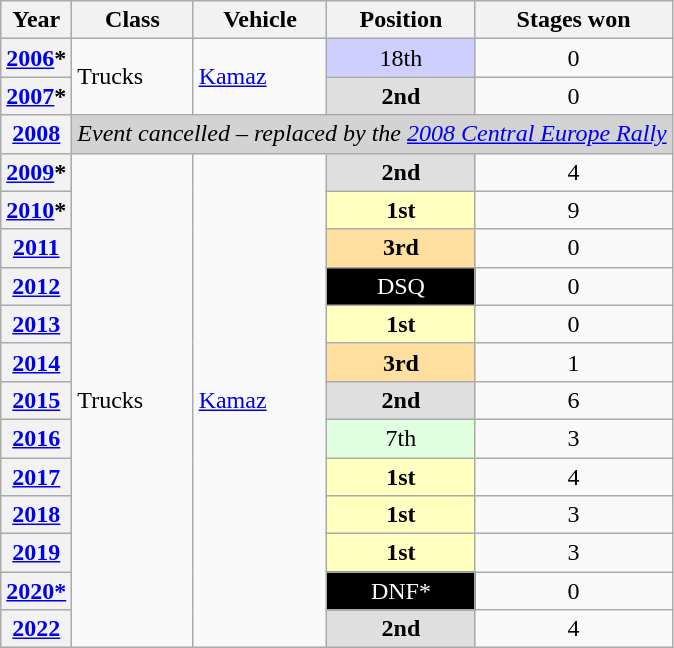<table class="wikitable">
<tr>
<th>Year</th>
<th>Class</th>
<th>Vehicle</th>
<th>Position</th>
<th>Stages won</th>
</tr>
<tr>
<th><a href='#'>2006</a>*</th>
<td rowspan=2>Trucks</td>
<td rowspan=2> <a href='#'>Kamaz</a></td>
<td align="center" style="background:#CFCFFF;">18th</td>
<td align="center">0</td>
</tr>
<tr>
<th><a href='#'>2007</a>*</th>
<td align="center" style="background:#DFDFDF;"><strong>2nd</strong></td>
<td align="center">0</td>
</tr>
<tr>
<th><a href='#'>2008</a></th>
<td colspan=4 align=center style="background:lightgrey;"><em>Event cancelled – replaced by the <a href='#'>2008 Central Europe Rally</a></em></td>
</tr>
<tr>
<th><a href='#'>2009</a>*</th>
<td rowspan=13>Trucks</td>
<td rowspan=13> <a href='#'>Kamaz</a></td>
<td align="center" style="background:#DFDFDF;"><strong>2nd</strong></td>
<td align="center">4</td>
</tr>
<tr>
<th><a href='#'>2010</a>*</th>
<td align="center" style="background:#FFFFBF;"><strong>1st</strong></td>
<td align="center">9</td>
</tr>
<tr>
<th><a href='#'>2011</a></th>
<td align="center" style="background:#FFDF9F;"><strong>3rd</strong></td>
<td align="center">0</td>
</tr>
<tr>
<th><a href='#'>2012</a></th>
<td style="background:#000000; color:#ffffff" align="center"><span>DSQ</span></td>
<td align="center">0</td>
</tr>
<tr>
<th><a href='#'>2013</a></th>
<td align="center" style="background:#FFFFBF;"><strong>1st</strong></td>
<td align="center">0</td>
</tr>
<tr>
<th><a href='#'>2014</a></th>
<td align="center" style="background:#FFDF9F;"><strong>3rd</strong></td>
<td align="center">1</td>
</tr>
<tr>
<th><a href='#'>2015</a></th>
<td align="center" style="background:#DFDFDF;"><strong>2nd</strong></td>
<td align="center">6</td>
</tr>
<tr>
<th><a href='#'>2016</a></th>
<td align="center" style="background:#DFFFDF;">7th</td>
<td align="center">3</td>
</tr>
<tr>
<th><a href='#'>2017</a></th>
<td align="center" style="background:#FFFFBF;"><strong>1st</strong></td>
<td align="center">4</td>
</tr>
<tr>
<th><a href='#'>2018</a></th>
<td align="center" style="background:#FFFFBF;"><strong>1st</strong></td>
<td align="center">3</td>
</tr>
<tr>
<th><a href='#'>2019</a></th>
<td align="center" style="background:#FFFFBF;"><strong>1st</strong></td>
<td align="center">3</td>
</tr>
<tr>
<th><a href='#'>2020*</a></th>
<td style="background:#000000; color:#ffffff" align="center"><span>DNF*</span></td>
<td align="center">0</td>
</tr>
<tr>
<th><a href='#'>2022</a></th>
<td align="center" style="background:#DFDFDF;"><strong>2nd</strong></td>
<td align="center">4</td>
</tr>
</table>
